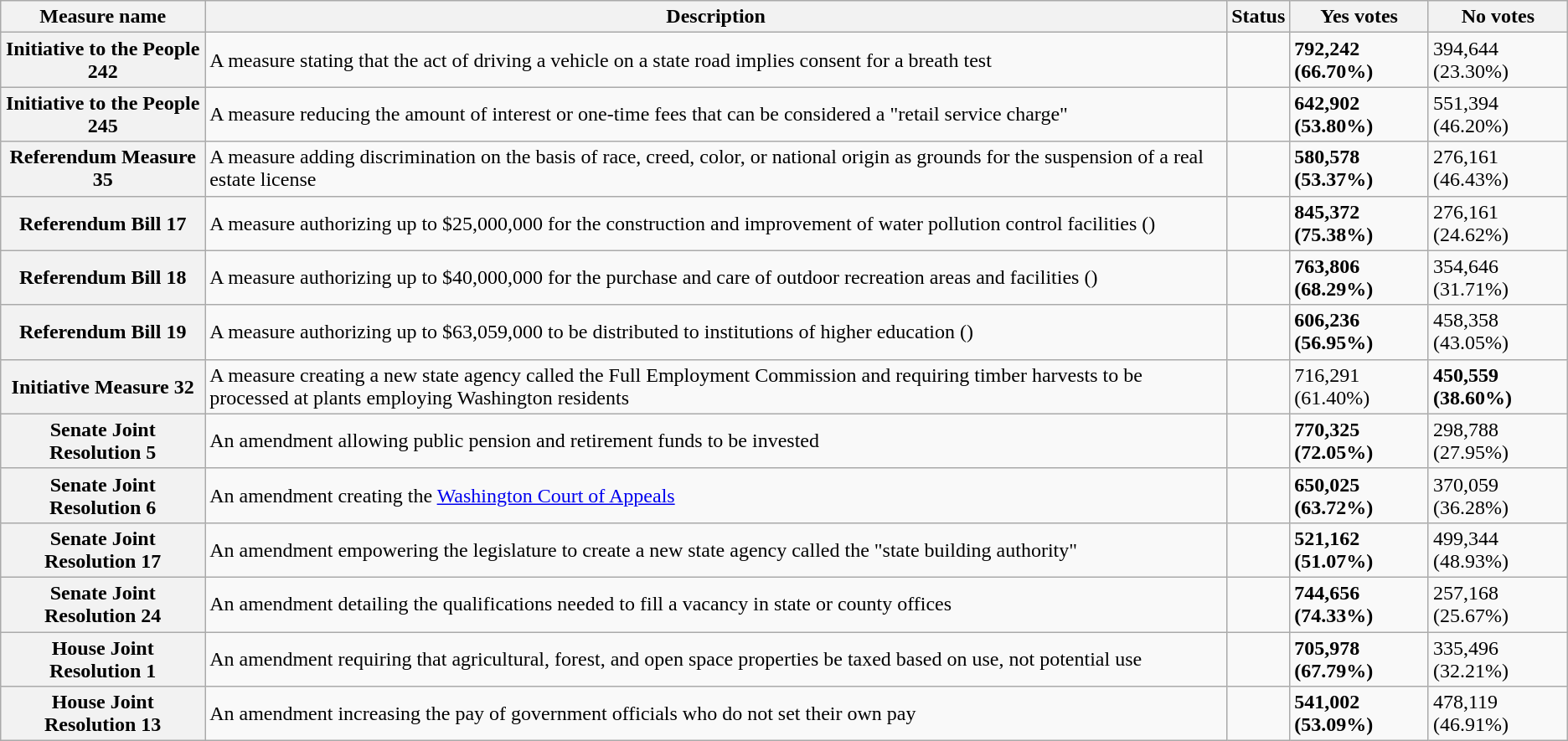<table class="wikitable sortable plainrowheaders">
<tr>
<th scope=col>Measure name</th>
<th scope=col class=unsortable>Description</th>
<th scope=col>Status</th>
<th scope=col>Yes votes</th>
<th scope=col>No votes</th>
</tr>
<tr>
<th scope=row>Initiative to the People 242</th>
<td>A measure stating that the act of driving a vehicle on a state road implies consent for a breath test</td>
<td></td>
<td><strong>792,242 (66.70%)</strong></td>
<td>394,644 (23.30%)</td>
</tr>
<tr>
<th scope=row>Initiative to the People 245</th>
<td>A measure reducing the amount of interest or one-time fees that can be considered a "retail service charge"</td>
<td></td>
<td><strong>642,902 (53.80%)</strong></td>
<td>551,394 (46.20%)</td>
</tr>
<tr>
<th scope=row>Referendum Measure 35</th>
<td>A measure adding discrimination on the basis of race, creed, color, or national origin as grounds for the suspension of a real estate license</td>
<td></td>
<td><strong>580,578 (53.37%)</strong></td>
<td>276,161 (46.43%)</td>
</tr>
<tr>
<th scope=row>Referendum Bill 17</th>
<td>A measure authorizing up to $25,000,000 for the construction and improvement of water pollution control facilities ()</td>
<td></td>
<td><strong>845,372 (75.38%)</strong></td>
<td>276,161 (24.62%)</td>
</tr>
<tr>
<th scope=row>Referendum Bill 18</th>
<td>A measure authorizing up to $40,000,000 for the purchase and care of outdoor recreation areas and facilities ()</td>
<td></td>
<td><strong>763,806 (68.29%)</strong></td>
<td>354,646 (31.71%)</td>
</tr>
<tr>
<th scope=row>Referendum Bill 19</th>
<td>A measure authorizing up to $63,059,000 to be distributed to institutions of higher education ()</td>
<td></td>
<td><strong>606,236 (56.95%)</strong></td>
<td>458,358 (43.05%)</td>
</tr>
<tr>
<th scope=row>Initiative Measure 32</th>
<td>A measure creating a new state agency called the Full Employment Commission and requiring timber harvests to be processed at plants employing Washington residents</td>
<td></td>
<td>716,291 (61.40%)</td>
<td><strong>450,559 (38.60%)</strong></td>
</tr>
<tr>
<th scope=row>Senate Joint Resolution 5</th>
<td>An amendment allowing public pension and retirement funds to be invested</td>
<td></td>
<td><strong>770,325 (72.05%)</strong></td>
<td>298,788 (27.95%)</td>
</tr>
<tr>
<th scope=row>Senate Joint Resolution 6</th>
<td>An amendment creating the <a href='#'>Washington Court of Appeals</a></td>
<td></td>
<td><strong>650,025 (63.72%)</strong></td>
<td>370,059 (36.28%)</td>
</tr>
<tr>
<th scope=row>Senate Joint Resolution 17</th>
<td>An amendment empowering the legislature to create a new state agency called the "state building authority"</td>
<td></td>
<td><strong>521,162 (51.07%)</strong></td>
<td>499,344 (48.93%)</td>
</tr>
<tr>
<th scope=row>Senate Joint Resolution 24</th>
<td>An amendment detailing the qualifications needed to fill a vacancy in state or county offices</td>
<td></td>
<td><strong>744,656 (74.33%)</strong></td>
<td>257,168 (25.67%)</td>
</tr>
<tr>
<th scope=row>House Joint Resolution 1</th>
<td>An amendment requiring that agricultural, forest, and open space properties be taxed based on use, not potential use</td>
<td></td>
<td><strong>705,978 (67.79%)</strong></td>
<td>335,496 (32.21%)</td>
</tr>
<tr>
<th scope=row>House Joint Resolution 13</th>
<td>An amendment increasing the pay of government officials who do not set their own pay</td>
<td></td>
<td><strong>541,002 (53.09%)</strong></td>
<td>478,119 (46.91%)</td>
</tr>
</table>
